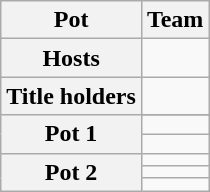<table class="wikitable">
<tr>
<th>Pot</th>
<th>Team</th>
</tr>
<tr>
<th>Hosts </th>
<td></td>
</tr>
<tr>
<th>Title holders </th>
<td></td>
</tr>
<tr>
<th rowspan=3>Pot 1 </th>
</tr>
<tr>
<td></td>
</tr>
<tr>
<td></td>
</tr>
<tr>
<th rowspan=3>Pot 2 </th>
<td></td>
</tr>
<tr>
<td></td>
</tr>
<tr>
<td></td>
</tr>
</table>
